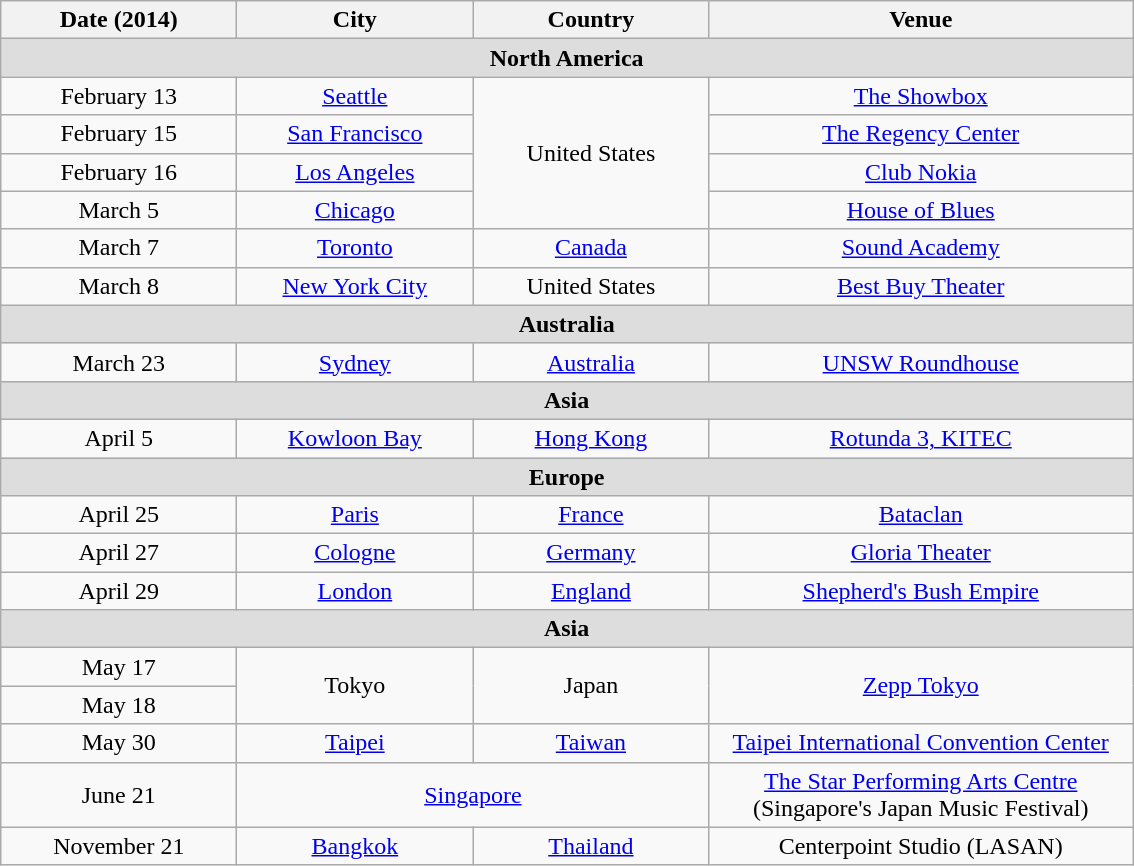<table class="wikitable" style="text-align:center;">
<tr>
<th style="width:150px;">Date (2014)</th>
<th style="width:150px;">City</th>
<th style="width:150px;">Country</th>
<th style="width:275px;">Venue</th>
</tr>
<tr style="background:#ddd;">
<td colspan="5"><strong>North America</strong></td>
</tr>
<tr>
<td>February 13</td>
<td><a href='#'>Seattle</a></td>
<td rowspan="4">United States</td>
<td><a href='#'>The Showbox</a></td>
</tr>
<tr>
<td>February 15</td>
<td><a href='#'>San Francisco</a></td>
<td><a href='#'>The Regency Center</a></td>
</tr>
<tr>
<td>February 16</td>
<td><a href='#'>Los Angeles</a></td>
<td><a href='#'>Club Nokia</a></td>
</tr>
<tr>
<td>March 5</td>
<td><a href='#'>Chicago</a></td>
<td><a href='#'>House of Blues</a></td>
</tr>
<tr>
<td>March 7</td>
<td><a href='#'>Toronto</a></td>
<td><a href='#'>Canada</a></td>
<td><a href='#'>Sound Academy</a></td>
</tr>
<tr>
<td>March 8</td>
<td><a href='#'>New York City</a></td>
<td>United States</td>
<td><a href='#'>Best Buy Theater</a></td>
</tr>
<tr style="background:#ddd;">
<td colspan="5"><strong>Australia</strong></td>
</tr>
<tr>
<td>March 23</td>
<td><a href='#'>Sydney</a></td>
<td><a href='#'>Australia</a></td>
<td><a href='#'>UNSW Roundhouse</a></td>
</tr>
<tr style="background:#ddd;">
<td colspan="5"><strong>Asia</strong></td>
</tr>
<tr>
<td>April 5</td>
<td><a href='#'>Kowloon Bay</a></td>
<td><a href='#'>Hong Kong</a></td>
<td><a href='#'>Rotunda 3, KITEC</a></td>
</tr>
<tr style="background:#ddd;">
<td colspan="5"><strong>Europe</strong></td>
</tr>
<tr>
<td>April 25</td>
<td><a href='#'>Paris</a></td>
<td><a href='#'>France</a></td>
<td><a href='#'>Bataclan</a></td>
</tr>
<tr>
<td>April 27</td>
<td><a href='#'>Cologne</a></td>
<td><a href='#'>Germany</a></td>
<td><a href='#'>Gloria Theater</a></td>
</tr>
<tr>
<td>April 29</td>
<td><a href='#'>London</a></td>
<td><a href='#'>England</a></td>
<td><a href='#'>Shepherd's Bush Empire</a></td>
</tr>
<tr style="background:#ddd;">
<td colspan="5"><strong>Asia</strong></td>
</tr>
<tr>
<td>May 17</td>
<td rowspan="2">Tokyo</td>
<td rowspan="2">Japan</td>
<td rowspan="2"><a href='#'>Zepp Tokyo</a></td>
</tr>
<tr>
<td>May 18</td>
</tr>
<tr>
<td>May 30</td>
<td><a href='#'>Taipei</a></td>
<td><a href='#'>Taiwan</a></td>
<td><a href='#'>Taipei International Convention Center</a></td>
</tr>
<tr>
<td>June 21</td>
<td colspan="2"><a href='#'>Singapore</a></td>
<td><a href='#'>The Star Performing Arts Centre</a> (Singapore's Japan Music Festival)</td>
</tr>
<tr>
<td>November 21</td>
<td><a href='#'>Bangkok</a></td>
<td><a href='#'>Thailand</a></td>
<td>Centerpoint Studio (LASAN)</td>
</tr>
</table>
